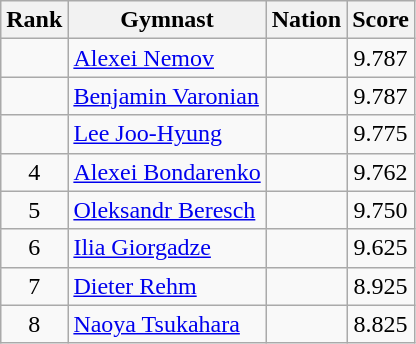<table class="wikitable sortable" style="text-align:center">
<tr>
<th>Rank</th>
<th>Gymnast</th>
<th>Nation</th>
<th>Score</th>
</tr>
<tr>
<td></td>
<td align=left><a href='#'>Alexei Nemov</a></td>
<td align=left></td>
<td>9.787</td>
</tr>
<tr>
<td></td>
<td align=left><a href='#'>Benjamin Varonian</a></td>
<td align=left></td>
<td>9.787</td>
</tr>
<tr>
<td></td>
<td align=left><a href='#'>Lee Joo-Hyung</a></td>
<td align=left></td>
<td>9.775</td>
</tr>
<tr>
<td>4</td>
<td align=left><a href='#'>Alexei Bondarenko</a></td>
<td align=left></td>
<td>9.762</td>
</tr>
<tr>
<td>5</td>
<td align=left><a href='#'>Oleksandr Beresch</a></td>
<td align=left></td>
<td>9.750</td>
</tr>
<tr>
<td>6</td>
<td align=left><a href='#'>Ilia Giorgadze</a></td>
<td align=left></td>
<td>9.625</td>
</tr>
<tr>
<td>7</td>
<td align=left><a href='#'>Dieter Rehm</a></td>
<td align=left></td>
<td>8.925</td>
</tr>
<tr>
<td>8</td>
<td align=left><a href='#'>Naoya Tsukahara</a></td>
<td align=left></td>
<td>8.825</td>
</tr>
</table>
